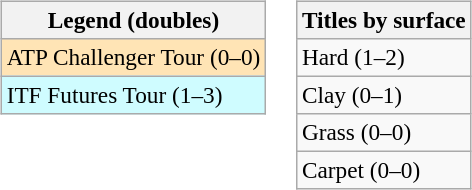<table>
<tr valign=top>
<td><br><table class=wikitable style=font-size:97%>
<tr>
<th>Legend (doubles)</th>
</tr>
<tr style="background:moccasin;">
<td>ATP Challenger Tour (0–0)</td>
</tr>
<tr style="background:#cffcff;">
<td>ITF Futures Tour (1–3)</td>
</tr>
</table>
</td>
<td><br><table class=wikitable style=font-size:97%>
<tr>
<th>Titles by surface</th>
</tr>
<tr>
<td>Hard (1–2)</td>
</tr>
<tr>
<td>Clay (0–1)</td>
</tr>
<tr>
<td>Grass (0–0)</td>
</tr>
<tr>
<td>Carpet (0–0)</td>
</tr>
</table>
</td>
</tr>
</table>
